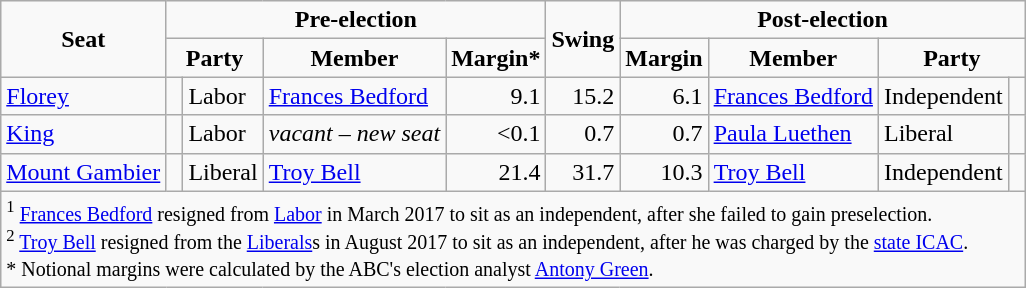<table class="wikitable">
<tr style="text-align:center">
<td rowspan="2"><strong>Seat</strong></td>
<td colspan="4"><strong>Pre-election</strong></td>
<td rowspan="2"><strong>Swing</strong></td>
<td colspan="4"><strong>Post-election</strong></td>
</tr>
<tr style="text-align:center">
<td colspan="2"><strong>Party</strong></td>
<td><strong>Member</strong></td>
<td><strong>Margin*</strong></td>
<td><strong>Margin</strong></td>
<td><strong>Member</strong></td>
<td colspan="2"><strong>Party</strong></td>
</tr>
<tr>
<td><a href='#'>Florey</a></td>
<td></td>
<td>Labor</td>
<td><a href='#'>Frances Bedford</a></td>
<td style="text-align:right;">9.1</td>
<td style="text-align:right;">15.2</td>
<td style="text-align:right;">6.1</td>
<td><a href='#'>Frances Bedford</a></td>
<td>Independent</td>
<td></td>
</tr>
<tr>
<td><a href='#'>King</a></td>
<td></td>
<td>Labor</td>
<td><em>vacant – new seat</em></td>
<td style="text-align:right;"><0.1</td>
<td style="text-align:right;">0.7</td>
<td style="text-align:right;">0.7</td>
<td><a href='#'>Paula Luethen</a></td>
<td>Liberal</td>
<td> </td>
</tr>
<tr>
<td><a href='#'>Mount Gambier</a></td>
<td> </td>
<td>Liberal</td>
<td><a href='#'>Troy Bell</a></td>
<td style="text-align:right;">21.4</td>
<td style="text-align:right;">31.7</td>
<td style="text-align:right;">10.3</td>
<td><a href='#'>Troy Bell</a></td>
<td>Independent</td>
<td> </td>
</tr>
<tr>
<td colspan="10"><small><sup>1</sup> <a href='#'>Frances Bedford</a> resigned from <a href='#'>Labor</a> in March 2017 to sit as an independent, after she failed to gain preselection.<br><sup>2</sup> <a href='#'>Troy Bell</a> resigned from the <a href='#'>Liberals</a>s in August 2017 to sit as an independent, after he was charged by the <a href='#'>state ICAC</a>.<br>* Notional margins were calculated by the ABC's election analyst <a href='#'>Antony Green</a>.</small></td>
</tr>
</table>
